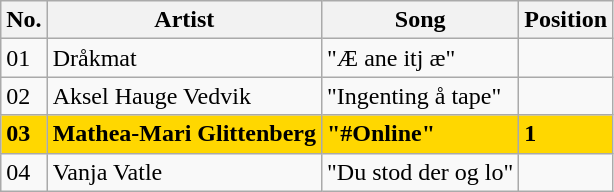<table class="wikitable sortable">
<tr>
<th>No.</th>
<th>Artist</th>
<th>Song</th>
<th>Position</th>
</tr>
<tr>
<td>01</td>
<td>Dråkmat</td>
<td>"Æ ane itj æ"</td>
<td></td>
</tr>
<tr>
<td>02</td>
<td>Aksel Hauge Vedvik</td>
<td>"Ingenting å tape"</td>
<td></td>
</tr>
<tr style="font-weight:bold; background:gold;">
<td>03</td>
<td>Mathea-Mari Glittenberg</td>
<td>"#Online"</td>
<td>1</td>
</tr>
<tr>
<td>04</td>
<td>Vanja Vatle</td>
<td>"Du stod der og lo"</td>
<td></td>
</tr>
</table>
